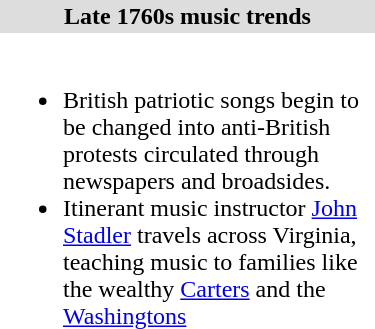<table align="right" border="0" width=250 cellpadding="2" cellspacing="0" style="margin-left:0.5em;" class="toccolours">
<tr>
<th style="background:#ddd;">Late 1760s music trends</th>
</tr>
<tr>
<td><br><ul><li>British patriotic songs begin to be changed into anti-British protests circulated through newspapers and broadsides.</li><li>Itinerant music instructor <a href='#'>John Stadler</a> travels across Virginia, teaching music to families like the wealthy <a href='#'>Carters</a> and the <a href='#'>Washingtons</a></li></ul></td>
</tr>
</table>
